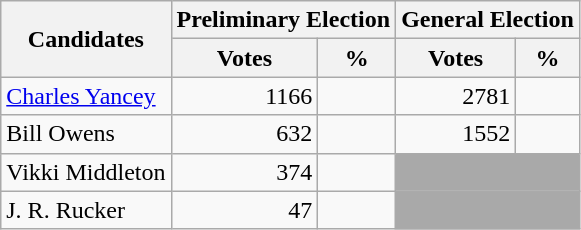<table class=wikitable>
<tr>
<th colspan=1 rowspan=2><strong>Candidates</strong></th>
<th colspan=2><strong>Preliminary Election</strong></th>
<th colspan=2><strong>General Election</strong></th>
</tr>
<tr>
<th>Votes</th>
<th>%</th>
<th>Votes</th>
<th>%</th>
</tr>
<tr>
<td><a href='#'>Charles Yancey</a></td>
<td align="right">1166</td>
<td align="right"></td>
<td align="right">2781</td>
<td align="right"></td>
</tr>
<tr>
<td>Bill Owens</td>
<td align="right">632</td>
<td align="right"></td>
<td align="right">1552</td>
<td align="right"></td>
</tr>
<tr>
<td>Vikki Middleton</td>
<td align="right">374</td>
<td align="right"></td>
<td colspan=2 bgcolor=darkgray> </td>
</tr>
<tr>
<td>J. R. Rucker</td>
<td align="right">47</td>
<td align="right"></td>
<td colspan=2 bgcolor=darkgray> </td>
</tr>
</table>
